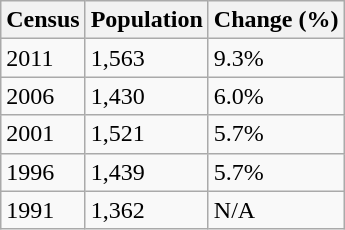<table class="wikitable">
<tr>
<th>Census</th>
<th>Population</th>
<th>Change (%)</th>
</tr>
<tr>
<td>2011</td>
<td>1,563</td>
<td> 9.3%</td>
</tr>
<tr>
<td>2006</td>
<td>1,430</td>
<td> 6.0%</td>
</tr>
<tr>
<td>2001</td>
<td>1,521</td>
<td> 5.7%</td>
</tr>
<tr>
<td>1996</td>
<td>1,439</td>
<td> 5.7%</td>
</tr>
<tr>
<td>1991</td>
<td>1,362</td>
<td>N/A</td>
</tr>
</table>
